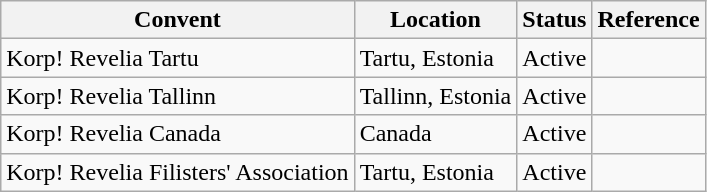<table class="wikitable sortable">
<tr>
<th>Convent</th>
<th>Location</th>
<th>Status</th>
<th>Reference</th>
</tr>
<tr>
<td>Korp! Revelia Tartu</td>
<td>Tartu, Estonia</td>
<td>Active</td>
<td></td>
</tr>
<tr>
<td>Korp! Revelia Tallinn</td>
<td>Tallinn, Estonia</td>
<td>Active</td>
<td></td>
</tr>
<tr>
<td>Korp! Revelia Canada</td>
<td>Canada</td>
<td>Active</td>
<td></td>
</tr>
<tr>
<td>Korp! Revelia Filisters' Association</td>
<td>Tartu, Estonia</td>
<td>Active</td>
<td></td>
</tr>
</table>
